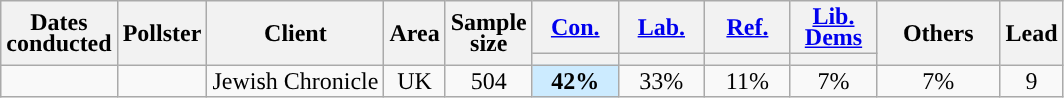<table class="wikitable sortable mw-datatable" style="text-align:center;  line-height:14px;">
<tr>
<th rowspan="2">Dates<br>conducted</th>
<th rowspan="2">Pollster</th>
<th rowspan="2">Client</th>
<th rowspan="2">Area</th>
<th data-sort-type="number" rowspan="2">Sample<br>size</th>
<th class="unsortable" style="width:50px;"><a href='#'>Con.</a></th>
<th class="unsortable" style="width:50px;"><a href='#'>Lab.</a></th>
<th class="unsortable" style="width:50px;"><a href='#'>Ref.</a></th>
<th class="unsortable" style="width:50px;"><a href='#'>Lib. Dems</a></th>
<th rowspan="2" class="unsortable" style="width:75px;">Others</th>
<th data-sort-type="number" rowspan="2">Lead</th>
</tr>
<tr>
<th data-sort-type="number" style="background:"></th>
<th data-sort-type="number" style="background:"></th>
<th data-sort-type="number" style="background:"></th>
<th data-sort-type="number" style="background:"></th>
</tr>
<tr>
<td></td>
<td></td>
<td>Jewish Chronicle</td>
<td>UK</td>
<td>504</td>
<td style="background:#CCEBFF;"><strong>42%</strong></td>
<td>33%</td>
<td>11%</td>
<td>7%</td>
<td>7%</td>
<td style="background:">9</td>
</tr>
</table>
